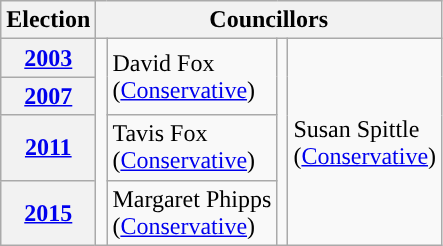<table class="wikitable">
<tr>
<th>Election</th>
<th colspan="4">Councillors</th>
</tr>
<tr>
<th><a href='#'>2003</a></th>
<td rowspan="4" style="background-color: "></td>
<td rowspan="2">David Fox<br>(<a href='#'>Conservative</a>)</td>
<td rowspan="4" style="background-color: "></td>
<td rowspan="4">Susan Spittle<br>(<a href='#'>Conservative</a>)</td>
</tr>
<tr>
<th><a href='#'>2007</a></th>
</tr>
<tr>
<th><a href='#'>2011</a></th>
<td>Tavis Fox<br>(<a href='#'>Conservative</a>)</td>
</tr>
<tr>
<th><a href='#'>2015</a></th>
<td>Margaret Phipps<br>(<a href='#'>Conservative</a>)</td>
</tr>
</table>
